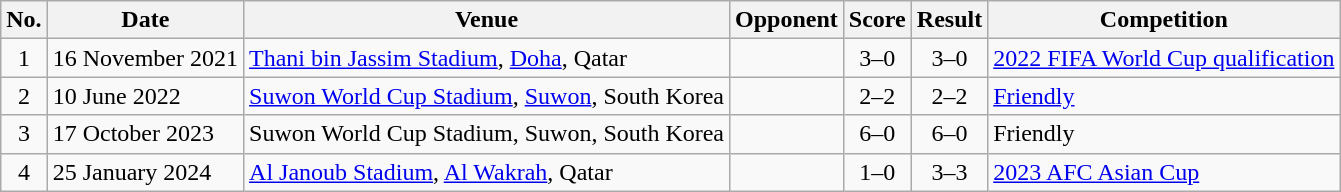<table class="wikitable sortable">
<tr>
<th scope="col">No.</th>
<th scope="col">Date</th>
<th scope="col">Venue</th>
<th scope="col">Opponent</th>
<th scope="col">Score</th>
<th scope="col">Result</th>
<th scope="col">Competition</th>
</tr>
<tr>
<td align="center">1</td>
<td>16 November 2021</td>
<td><a href='#'>Thani bin Jassim Stadium</a>, <a href='#'>Doha</a>, Qatar</td>
<td></td>
<td align="center">3–0</td>
<td align="center">3–0</td>
<td><a href='#'>2022 FIFA World Cup qualification</a></td>
</tr>
<tr>
<td align="center">2</td>
<td>10 June 2022</td>
<td><a href='#'>Suwon World Cup Stadium</a>, <a href='#'>Suwon</a>, South Korea</td>
<td></td>
<td align="center">2–2</td>
<td align="center">2–2</td>
<td><a href='#'>Friendly</a></td>
</tr>
<tr>
<td align="center">3</td>
<td>17 October 2023</td>
<td>Suwon World Cup Stadium, Suwon, South Korea</td>
<td></td>
<td align="center">6–0</td>
<td align="center">6–0</td>
<td>Friendly</td>
</tr>
<tr>
<td align="center">4</td>
<td>25 January 2024</td>
<td><a href='#'>Al Janoub Stadium</a>, <a href='#'>Al Wakrah</a>, Qatar</td>
<td></td>
<td align="center">1–0</td>
<td align="center">3–3</td>
<td><a href='#'>2023 AFC Asian Cup</a></td>
</tr>
</table>
